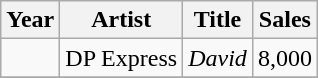<table class="wikitable">
<tr>
<th>Year</th>
<th>Artist</th>
<th>Title</th>
<th>Sales</th>
</tr>
<tr>
<td></td>
<td>DP Express</td>
<td><em>David</em></td>
<td>8,000</td>
</tr>
<tr>
</tr>
</table>
